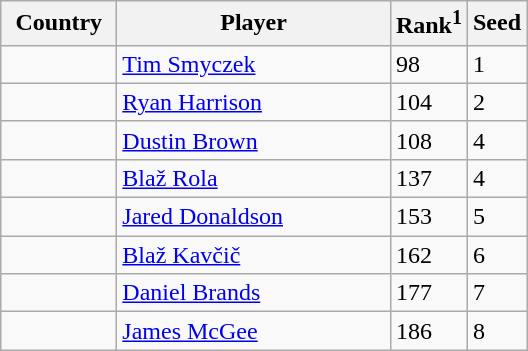<table class="sortable wikitable">
<tr>
<th width="70">Country</th>
<th width="175">Player</th>
<th>Rank<sup>1</sup></th>
<th>Seed</th>
</tr>
<tr>
<td></td>
<td><a href='#'>Tim Smyczek</a></td>
<td>98</td>
<td>1</td>
</tr>
<tr>
<td></td>
<td><a href='#'>Ryan Harrison</a></td>
<td>104</td>
<td>2</td>
</tr>
<tr>
<td></td>
<td><a href='#'>Dustin Brown</a></td>
<td>108</td>
<td>4</td>
</tr>
<tr>
<td></td>
<td><a href='#'>Blaž Rola</a></td>
<td>137</td>
<td>4</td>
</tr>
<tr>
<td></td>
<td><a href='#'>Jared Donaldson</a></td>
<td>153</td>
<td>5</td>
</tr>
<tr>
<td></td>
<td><a href='#'>Blaž Kavčič</a></td>
<td>162</td>
<td>6</td>
</tr>
<tr>
<td></td>
<td><a href='#'>Daniel Brands</a></td>
<td>177</td>
<td>7</td>
</tr>
<tr>
<td></td>
<td><a href='#'>James McGee</a></td>
<td>186</td>
<td>8</td>
</tr>
</table>
